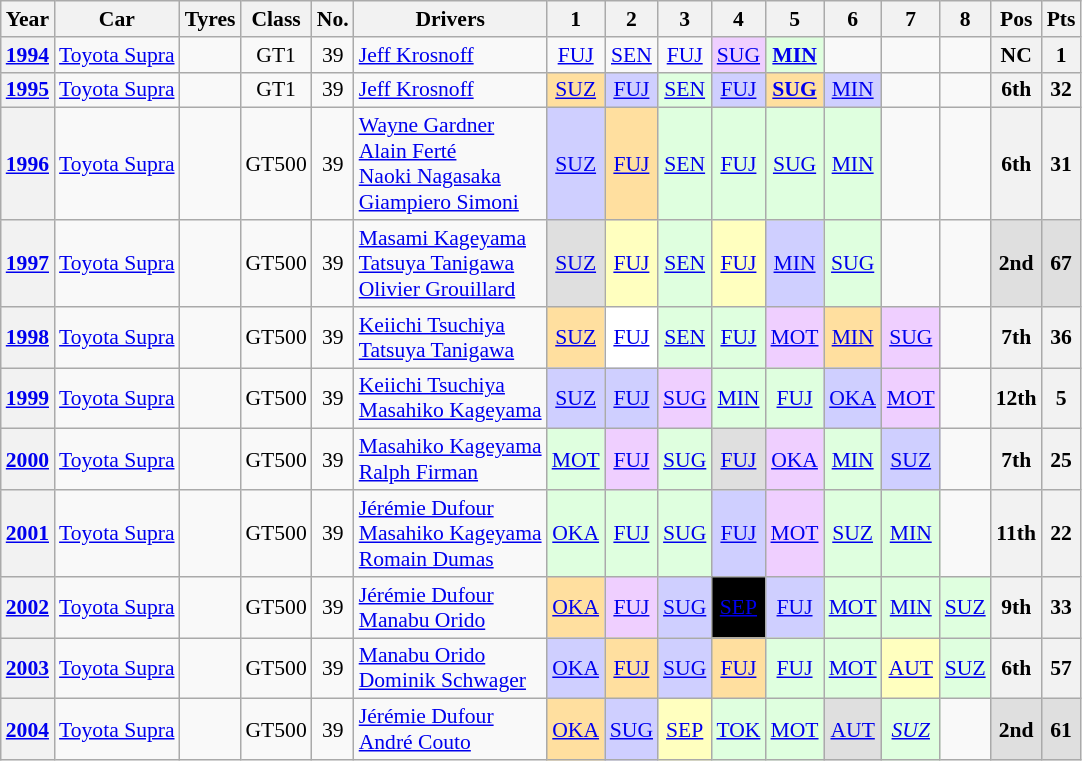<table class="wikitable" style="text-align:center; font-size:90%">
<tr>
<th>Year</th>
<th>Car</th>
<th>Tyres</th>
<th>Class</th>
<th>No.</th>
<th>Drivers</th>
<th>1</th>
<th>2</th>
<th>3</th>
<th>4</th>
<th>5</th>
<th>6</th>
<th>7</th>
<th>8</th>
<th>Pos</th>
<th>Pts</th>
</tr>
<tr>
<th><a href='#'>1994</a></th>
<td><a href='#'>Toyota Supra</a></td>
<td></td>
<td>GT1</td>
<td>39</td>
<td align="left"> <a href='#'>Jeff Krosnoff</a></td>
<td><a href='#'>FUJ</a></td>
<td><a href='#'>SEN</a></td>
<td><a href='#'>FUJ</a></td>
<td style="background:#EFCFFF;"><a href='#'>SUG</a><br></td>
<td style="background:#dfffdf;"><a href='#'><strong>MIN</strong></a><br></td>
<td></td>
<td></td>
<td></td>
<th>NC</th>
<th>1</th>
</tr>
<tr>
<th><a href='#'>1995</a></th>
<td><a href='#'>Toyota Supra</a></td>
<td></td>
<td>GT1</td>
<td>39</td>
<td align="left"> <a href='#'>Jeff Krosnoff</a></td>
<td style="background:#ffdf9f;"><a href='#'>SUZ</a><br></td>
<td style="background:#CFCFFF;"><a href='#'>FUJ</a><br></td>
<td style="background:#dfffdf;"><a href='#'>SEN</a><br></td>
<td style="background:#CFCFFF;"><a href='#'>FUJ</a><br></td>
<td style="background:#ffdf9f;"><a href='#'><strong>SUG</strong></a><br></td>
<td style="background:#CFCFFF;"><a href='#'>MIN</a><br></td>
<td></td>
<td></td>
<th>6th</th>
<th>32</th>
</tr>
<tr>
<th><a href='#'>1996</a></th>
<td><a href='#'>Toyota Supra</a></td>
<td></td>
<td>GT500</td>
<td>39</td>
<td align="left"> <a href='#'>Wayne Gardner</a><br> <a href='#'>Alain Ferté</a><br> <a href='#'>Naoki Nagasaka</a><br> <a href='#'>Giampiero Simoni</a></td>
<td style="background:#CFCFFF;"><a href='#'>SUZ</a><br></td>
<td style="background:#ffdf9f;"><a href='#'>FUJ</a><br></td>
<td style="background:#DFFFDF;"><a href='#'>SEN</a><br></td>
<td style="background:#DFFFDF;"><a href='#'>FUJ</a><br></td>
<td style="background:#DFFFDF;"><a href='#'>SUG</a><br></td>
<td style="background:#DFFFDF;"><a href='#'>MIN</a><br></td>
<td></td>
<td></td>
<th>6th</th>
<th>31</th>
</tr>
<tr>
<th><a href='#'>1997</a></th>
<td><a href='#'>Toyota Supra</a></td>
<td></td>
<td>GT500</td>
<td>39</td>
<td align="left"> <a href='#'>Masami Kageyama</a><br> <a href='#'>Tatsuya Tanigawa</a><br> <a href='#'>Olivier Grouillard</a></td>
<td style="background:#DFDFDF;"><a href='#'>SUZ</a><br></td>
<td style="background:#FFFFBF;"><a href='#'>FUJ</a><br></td>
<td style="background:#DFFFDF;"><a href='#'>SEN</a><br></td>
<td style="background:#FFFFBF;"><a href='#'>FUJ</a><br></td>
<td style="background:#CFCFFF;"><a href='#'>MIN</a><br></td>
<td style="background:#DFFFDF;"><a href='#'>SUG</a><br></td>
<td></td>
<td></td>
<th style="background:#DFDFDF;">2nd</th>
<th style="background:#DFDFDF;">67</th>
</tr>
<tr>
<th><a href='#'>1998</a></th>
<td><a href='#'>Toyota Supra</a></td>
<td></td>
<td>GT500</td>
<td>39</td>
<td align="left"> <a href='#'>Keiichi Tsuchiya</a><br> <a href='#'>Tatsuya Tanigawa</a></td>
<td style="background:#ffdf9f;"><a href='#'>SUZ</a><br></td>
<td style="background:#FFFFFF;"><a href='#'>FUJ</a><br></td>
<td style="background:#DFFFDF;"><a href='#'>SEN</a><br></td>
<td style="background:#DFFFDF;"><a href='#'>FUJ</a><br></td>
<td style="background:#EFCFFF;"><a href='#'>MOT</a><br></td>
<td style="background:#ffdf9f;"><a href='#'>MIN</a><br></td>
<td style="background:#EFCFFF;"><a href='#'>SUG</a><br></td>
<td></td>
<th>7th</th>
<th>36</th>
</tr>
<tr>
<th><a href='#'>1999</a></th>
<td><a href='#'>Toyota Supra</a></td>
<td></td>
<td>GT500</td>
<td>39</td>
<td align="left"> <a href='#'>Keiichi Tsuchiya</a><br> <a href='#'>Masahiko Kageyama</a></td>
<td style="background:#CFCFFF;"><a href='#'>SUZ</a><br></td>
<td style="background:#CFCFFF;"><a href='#'>FUJ</a><br></td>
<td style="background:#EFCFFF"><a href='#'>SUG</a><br></td>
<td style="background:#DFFFDF;"><a href='#'>MIN</a><br></td>
<td style="background:#DFFFDF;"><a href='#'>FUJ</a><br></td>
<td style="background:#CFCFFF;"><a href='#'>OKA</a><br></td>
<td style="background:#EFCFFF;"><a href='#'>MOT</a><br></td>
<td></td>
<th>12th</th>
<th>5</th>
</tr>
<tr>
<th><a href='#'>2000</a></th>
<td><a href='#'>Toyota Supra</a></td>
<td></td>
<td>GT500</td>
<td>39</td>
<td align="left"> <a href='#'>Masahiko Kageyama</a><br> <a href='#'>Ralph Firman</a></td>
<td style="background:#DFFFDF;"><a href='#'>MOT</a><br></td>
<td style="background:#EFCFFF;"><a href='#'>FUJ</a><br></td>
<td style="background:#DFFFDF;"><a href='#'>SUG</a><br></td>
<td style="background:#DFDFDF;"><a href='#'>FUJ</a><br></td>
<td style="background:#EFCFFF;"><a href='#'>OKA</a><br></td>
<td style="background:#DFFFDF;"><a href='#'>MIN</a><br></td>
<td style="background:#CFCFFF;"><a href='#'>SUZ</a><br></td>
<td></td>
<th>7th</th>
<th>25</th>
</tr>
<tr>
<th><a href='#'>2001</a></th>
<td><a href='#'>Toyota Supra</a></td>
<td></td>
<td>GT500</td>
<td>39</td>
<td align="left"> <a href='#'>Jérémie Dufour</a><br> <a href='#'>Masahiko Kageyama</a><br> <a href='#'>Romain Dumas</a></td>
<td style="background:#DFFFDF;"><a href='#'>OKA</a><br></td>
<td style="background:#DFFFDF;"><a href='#'>FUJ</a><br></td>
<td style="background:#DFFFDF;"><a href='#'>SUG</a><br></td>
<td style="background:#CFCFFF;"><a href='#'>FUJ</a><br></td>
<td style="background:#EFCFFF;"><a href='#'>MOT</a><br></td>
<td style="background:#DFFFDF;"><a href='#'>SUZ</a><br></td>
<td style="background:#DFFFDF;"><a href='#'>MIN</a><br></td>
<td></td>
<th>11th</th>
<th>22</th>
</tr>
<tr>
<th><a href='#'>2002</a></th>
<td><a href='#'>Toyota Supra</a></td>
<td></td>
<td>GT500</td>
<td>39</td>
<td align="left"> <a href='#'>Jérémie Dufour</a><br> <a href='#'>Manabu Orido</a></td>
<td style="background:#ffdf9f;"><a href='#'>OKA</a><br></td>
<td style="background:#EFCFFF;"><a href='#'>FUJ</a><br></td>
<td style="background:#CFCFFF;"><a href='#'>SUG</a><br></td>
<td style="background:#000000; color:white"><a href='#'>SEP</a><br></td>
<td style="background:#CFCFFF;"><a href='#'>FUJ</a><br></td>
<td style="background:#DFFFDF;"><a href='#'>MOT</a><br></td>
<td style="background:#DFFFDF;"><a href='#'>MIN</a><br></td>
<td style="background:#DFFFDF;"><a href='#'>SUZ</a><br></td>
<th>9th</th>
<th>33</th>
</tr>
<tr>
<th><a href='#'>2003</a></th>
<td><a href='#'>Toyota Supra</a></td>
<td></td>
<td>GT500</td>
<td>39</td>
<td align="left"> <a href='#'>Manabu Orido</a><br> <a href='#'>Dominik Schwager</a></td>
<td style="background:#CFCFFF;"><a href='#'>OKA</a><br></td>
<td style="background:#ffdf9f;"><a href='#'>FUJ</a><br></td>
<td style="background:#CFCFFF;"><a href='#'>SUG</a><br></td>
<td style="background:#ffdf9f;"><a href='#'>FUJ</a><br></td>
<td style="background:#DFFFDF;"><a href='#'>FUJ</a><br></td>
<td style="background:#DFFFDF;"><a href='#'>MOT</a><br></td>
<td style="background:#ffffbf;"><a href='#'>AUT</a><br></td>
<td style="background:#DFFFDF;"><a href='#'>SUZ</a><br></td>
<th>6th</th>
<th>57</th>
</tr>
<tr>
<th><a href='#'>2004</a></th>
<td><a href='#'>Toyota Supra</a></td>
<td></td>
<td>GT500</td>
<td>39</td>
<td align="left"> <a href='#'>Jérémie Dufour</a><br> <a href='#'>André Couto</a></td>
<td style="background:#ffdf9f;"><a href='#'>OKA</a><br></td>
<td style="background:#CFCFFF;"><a href='#'>SUG</a><br></td>
<td style="background:#ffffbf;"><a href='#'>SEP</a><br></td>
<td style="background:#DFFFDF;"><a href='#'>TOK</a><br></td>
<td style="background:#DFFFDF;"><a href='#'>MOT</a><br></td>
<td style="background:#DFDFDF;"><a href='#'>AUT</a><br></td>
<td style="background:#DFFFDF;"><a href='#'><em>SUZ</em></a><br></td>
<td></td>
<th style="background:#DFDFDF;">2nd</th>
<th style="background:#DFDFDF;">61</th>
</tr>
</table>
